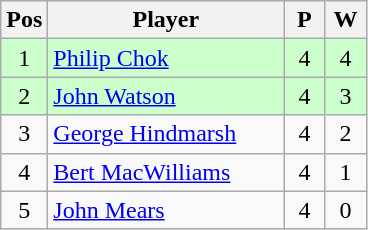<table class="wikitable" style="font-size: 100%">
<tr>
<th width=20>Pos</th>
<th width=150>Player</th>
<th width=20>P</th>
<th width=20>W</th>
</tr>
<tr align=center style="background: #ccffcc;">
<td>1</td>
<td align="left"> <a href='#'>Philip Chok</a></td>
<td>4</td>
<td>4</td>
</tr>
<tr align=center style="background: #ccffcc;">
<td>2</td>
<td align="left"> <a href='#'>John Watson</a></td>
<td>4</td>
<td>3</td>
</tr>
<tr align=center>
<td>3</td>
<td align="left"> <a href='#'>George Hindmarsh</a></td>
<td>4</td>
<td>2</td>
</tr>
<tr align=center>
<td>4</td>
<td align="left"> <a href='#'>Bert MacWilliams</a></td>
<td>4</td>
<td>1</td>
</tr>
<tr align=center>
<td>5</td>
<td align="left"> <a href='#'>John Mears</a></td>
<td>4</td>
<td>0</td>
</tr>
</table>
